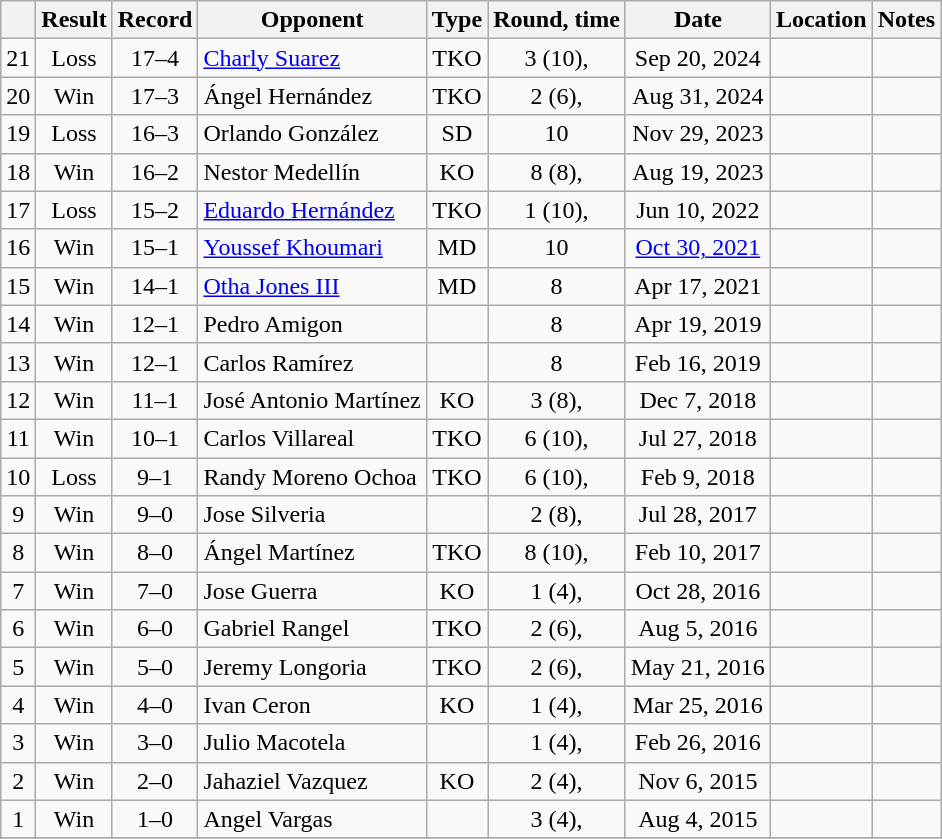<table class="wikitable" style="text-align:center">
<tr>
<th></th>
<th>Result</th>
<th>Record</th>
<th>Opponent</th>
<th>Type</th>
<th>Round, time</th>
<th>Date</th>
<th>Location</th>
<th>Notes</th>
</tr>
<tr>
<td>21</td>
<td>Loss</td>
<td>17–4</td>
<td align=left><a href='#'>Charly Suarez</a></td>
<td>TKO</td>
<td>3 (10), </td>
<td>Sep 20, 2024</td>
<td align=left></td>
<td align=left></td>
</tr>
<tr>
<td>20</td>
<td>Win</td>
<td>17–3</td>
<td align=left>Ángel Hernández</td>
<td>TKO</td>
<td>2 (6), </td>
<td>Aug 31, 2024</td>
<td align=left></td>
<td></td>
</tr>
<tr>
<td>19</td>
<td>Loss</td>
<td>16–3</td>
<td align=left>Orlando González</td>
<td>SD</td>
<td>10</td>
<td>Nov 29, 2023</td>
<td align=left></td>
<td></td>
</tr>
<tr>
<td>18</td>
<td>Win</td>
<td>16–2</td>
<td align=left>Nestor Medellín</td>
<td>KO</td>
<td>8 (8), </td>
<td>Aug 19, 2023</td>
<td align=left></td>
<td></td>
</tr>
<tr>
<td>17</td>
<td>Loss</td>
<td>15–2</td>
<td align=left><a href='#'>Eduardo Hernández</a></td>
<td>TKO</td>
<td>1 (10), </td>
<td>Jun 10, 2022</td>
<td align=left></td>
<td align=left></td>
</tr>
<tr>
<td>16</td>
<td>Win</td>
<td>15–1</td>
<td align=left><a href='#'>Youssef Khoumari</a></td>
<td>MD</td>
<td>10</td>
<td><a href='#'>Oct 30, 2021</a></td>
<td align=left></td>
<td align=left></td>
</tr>
<tr>
<td>15</td>
<td>Win</td>
<td>14–1</td>
<td align=left><a href='#'>Otha Jones III</a></td>
<td>MD</td>
<td>8</td>
<td>Apr 17, 2021</td>
<td align=left></td>
<td></td>
</tr>
<tr>
<td>14</td>
<td>Win</td>
<td>12–1</td>
<td align=left>Pedro Amigon</td>
<td></td>
<td>8</td>
<td>Apr 19, 2019</td>
<td align=left></td>
<td align=left></td>
</tr>
<tr>
<td>13</td>
<td>Win</td>
<td>12–1</td>
<td align=left>Carlos Ramírez</td>
<td></td>
<td>8</td>
<td>Feb 16, 2019</td>
<td align=left></td>
<td></td>
</tr>
<tr>
<td>12</td>
<td>Win</td>
<td>11–1</td>
<td align=left>José Antonio Martínez</td>
<td>KO</td>
<td>3 (8), </td>
<td>Dec 7, 2018</td>
<td align=left></td>
<td align=left></td>
</tr>
<tr>
<td>11</td>
<td>Win</td>
<td>10–1</td>
<td align=left>Carlos Villareal</td>
<td>TKO</td>
<td>6 (10), </td>
<td>Jul 27, 2018</td>
<td align=left></td>
<td></td>
</tr>
<tr>
<td>10</td>
<td>Loss</td>
<td>9–1</td>
<td align=left>Randy Moreno Ochoa</td>
<td>TKO</td>
<td>6 (10), </td>
<td>Feb 9, 2018</td>
<td align=left></td>
<td align=left></td>
</tr>
<tr>
<td>9</td>
<td>Win</td>
<td>9–0</td>
<td align=left>Jose Silveria</td>
<td></td>
<td>2 (8), </td>
<td>Jul 28, 2017</td>
<td align=left></td>
<td></td>
</tr>
<tr>
<td>8</td>
<td>Win</td>
<td>8–0</td>
<td align=left>Ángel Martínez</td>
<td>TKO</td>
<td>8 (10), </td>
<td>Feb 10, 2017</td>
<td align=left></td>
<td align=left></td>
</tr>
<tr>
<td>7</td>
<td>Win</td>
<td>7–0</td>
<td align=left>Jose Guerra</td>
<td>KO</td>
<td>1 (4), </td>
<td>Oct 28, 2016</td>
<td align=left></td>
<td></td>
</tr>
<tr>
<td>6</td>
<td>Win</td>
<td>6–0</td>
<td align=left>Gabriel Rangel</td>
<td>TKO</td>
<td>2 (6), </td>
<td>Aug 5, 2016</td>
<td align=left></td>
<td></td>
</tr>
<tr>
<td>5</td>
<td>Win</td>
<td>5–0</td>
<td align=left>Jeremy Longoria</td>
<td>TKO</td>
<td>2 (6), </td>
<td>May 21, 2016</td>
<td align=left></td>
<td></td>
</tr>
<tr>
<td>4</td>
<td>Win</td>
<td>4–0</td>
<td align=left>Ivan Ceron</td>
<td>KO</td>
<td>1 (4), </td>
<td>Mar 25, 2016</td>
<td align=left></td>
<td></td>
</tr>
<tr>
<td>3</td>
<td>Win</td>
<td>3–0</td>
<td align=left>Julio Macotela</td>
<td></td>
<td>1 (4), </td>
<td>Feb 26, 2016</td>
<td align=left></td>
<td></td>
</tr>
<tr>
<td>2</td>
<td>Win</td>
<td>2–0</td>
<td align=left>Jahaziel Vazquez</td>
<td>KO</td>
<td>2 (4), </td>
<td>Nov 6, 2015</td>
<td align=left></td>
<td></td>
</tr>
<tr>
<td>1</td>
<td>Win</td>
<td>1–0</td>
<td align=left>Angel Vargas</td>
<td></td>
<td>3 (4), </td>
<td>Aug 4, 2015</td>
<td align=left></td>
<td></td>
</tr>
<tr>
</tr>
</table>
